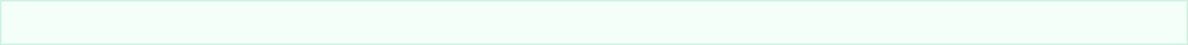<table align=center cellspacing=4 style="width:50em">
<tr ->
<td style="border:1px solid #CEF2E0; background-color:#F5FFFA; padding:5px"><br></td>
</tr>
</table>
